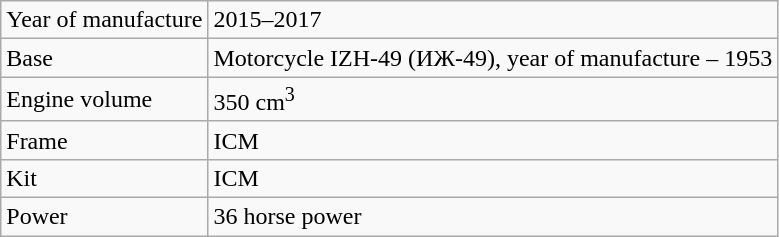<table class="wikitable">
<tr>
<td>Year of manufacture</td>
<td>2015–2017</td>
</tr>
<tr>
<td>Base</td>
<td>Motorcycle IZH-49 (ИЖ-49), year of manufacture – 1953</td>
</tr>
<tr>
<td>Engine volume</td>
<td>350 cm<sup>3</sup></td>
</tr>
<tr>
<td>Frame</td>
<td>ICM</td>
</tr>
<tr>
<td>Kit</td>
<td>ICM</td>
</tr>
<tr>
<td>Power</td>
<td>36 horse power</td>
</tr>
</table>
